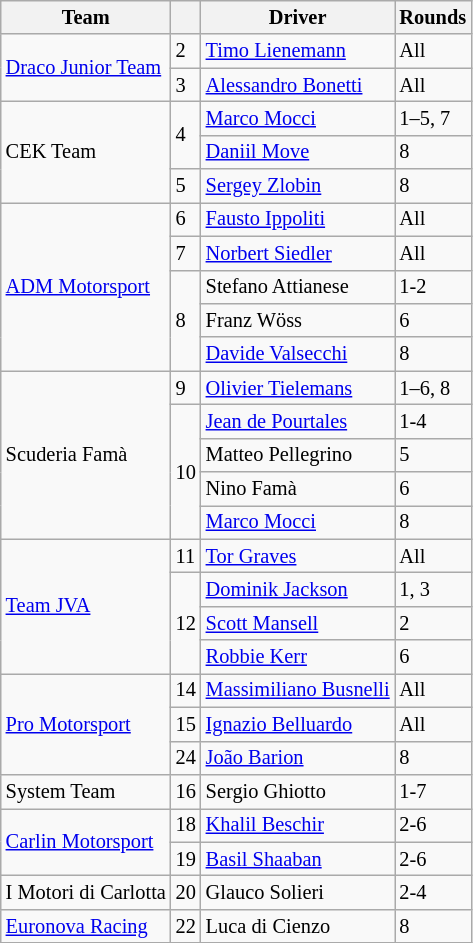<table class="wikitable" style="font-size: 85%">
<tr>
<th>Team</th>
<th></th>
<th>Driver</th>
<th>Rounds</th>
</tr>
<tr>
<td rowspan=2 nowrap> <a href='#'>Draco Junior Team</a></td>
<td>2</td>
<td> <a href='#'>Timo Lienemann</a></td>
<td>All</td>
</tr>
<tr>
<td>3</td>
<td> <a href='#'>Alessandro Bonetti</a></td>
<td>All</td>
</tr>
<tr>
<td rowspan=3> CEK Team</td>
<td rowspan=2>4</td>
<td> <a href='#'>Marco Mocci</a></td>
<td>1–5, 7</td>
</tr>
<tr>
<td> <a href='#'>Daniil Move</a></td>
<td>8</td>
</tr>
<tr>
<td>5</td>
<td> <a href='#'>Sergey Zlobin</a></td>
<td>8</td>
</tr>
<tr>
<td rowspan=5> <a href='#'>ADM Motorsport</a></td>
<td>6</td>
<td> <a href='#'>Fausto Ippoliti</a></td>
<td>All</td>
</tr>
<tr>
<td>7</td>
<td> <a href='#'>Norbert Siedler</a></td>
<td>All</td>
</tr>
<tr>
<td rowspan=3>8</td>
<td> Stefano Attianese</td>
<td>1-2</td>
</tr>
<tr>
<td> Franz Wöss</td>
<td>6</td>
</tr>
<tr>
<td> <a href='#'>Davide Valsecchi</a></td>
<td>8</td>
</tr>
<tr>
<td rowspan=5> Scuderia Famà</td>
<td>9</td>
<td> <a href='#'>Olivier Tielemans</a></td>
<td>1–6, 8</td>
</tr>
<tr>
<td rowspan=4>10</td>
<td> <a href='#'>Jean de Pourtales</a></td>
<td>1-4</td>
</tr>
<tr>
<td> Matteo Pellegrino</td>
<td>5</td>
</tr>
<tr>
<td> Nino Famà</td>
<td>6</td>
</tr>
<tr>
<td> <a href='#'>Marco Mocci</a></td>
<td>8</td>
</tr>
<tr>
<td rowspan=4> <a href='#'>Team JVA</a></td>
<td>11</td>
<td> <a href='#'>Tor Graves</a></td>
<td>All</td>
</tr>
<tr>
<td rowspan=3>12</td>
<td> <a href='#'>Dominik Jackson</a></td>
<td>1, 3</td>
</tr>
<tr>
<td> <a href='#'>Scott Mansell</a></td>
<td>2</td>
</tr>
<tr>
<td> <a href='#'>Robbie Kerr</a></td>
<td>6</td>
</tr>
<tr>
<td rowspan=3> <a href='#'>Pro Motorsport</a></td>
<td>14</td>
<td nowrap> <a href='#'>Massimiliano Busnelli</a></td>
<td>All</td>
</tr>
<tr>
<td>15</td>
<td> <a href='#'>Ignazio Belluardo</a></td>
<td>All</td>
</tr>
<tr>
<td>24</td>
<td> <a href='#'>João Barion</a></td>
<td>8</td>
</tr>
<tr>
<td> System Team</td>
<td>16</td>
<td> Sergio Ghiotto</td>
<td>1-7</td>
</tr>
<tr>
<td rowspan=2> <a href='#'>Carlin Motorsport</a></td>
<td>18</td>
<td> <a href='#'>Khalil Beschir</a></td>
<td>2-6</td>
</tr>
<tr>
<td>19</td>
<td> <a href='#'>Basil Shaaban</a></td>
<td>2-6</td>
</tr>
<tr>
<td> I Motori di Carlotta</td>
<td>20</td>
<td> Glauco Solieri</td>
<td>2-4</td>
</tr>
<tr>
<td> <a href='#'>Euronova Racing</a></td>
<td>22</td>
<td> Luca di Cienzo</td>
<td>8</td>
</tr>
</table>
